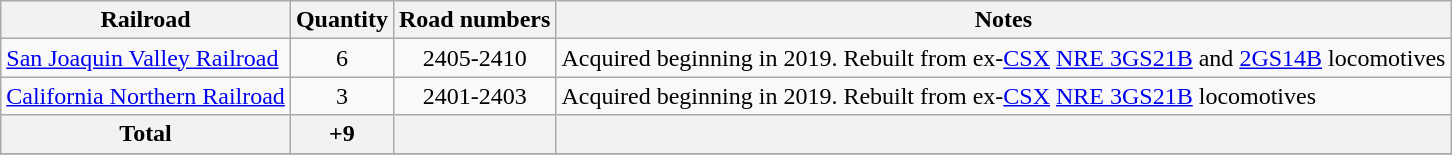<table class="wikitable">
<tr>
<th>Railroad</th>
<th>Quantity</th>
<th>Road numbers</th>
<th>Notes</th>
</tr>
<tr>
<td><a href='#'>San Joaquin Valley Railroad</a></td>
<td style="text-align:center;">6</td>
<td style="text-align:center;">2405-2410</td>
<td>Acquired beginning in 2019. Rebuilt from ex-<a href='#'>CSX</a> <a href='#'>NRE 3GS21B</a> and <a href='#'>2GS14B</a> locomotives</td>
</tr>
<tr>
<td><a href='#'>California Northern Railroad</a></td>
<td style="text-align:center;">3</td>
<td style="text-align:center;">2401-2403</td>
<td>Acquired beginning in 2019. Rebuilt from ex-<a href='#'>CSX</a> <a href='#'>NRE 3GS21B</a> locomotives</td>
</tr>
<tr>
<th>Total</th>
<th>+9</th>
<th></th>
<th></th>
</tr>
<tr>
</tr>
</table>
